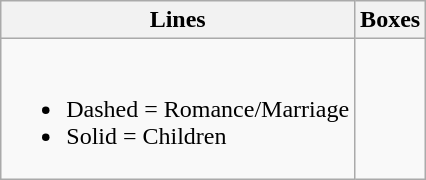<table class="wikitable">
<tr>
<th>Lines</th>
<th>Boxes</th>
</tr>
<tr valign="top">
<td><br><ul><li>Dashed = Romance/Marriage</li><li>Solid  = Children</li></ul></td>
<td><br>
 


</td>
</tr>
</table>
